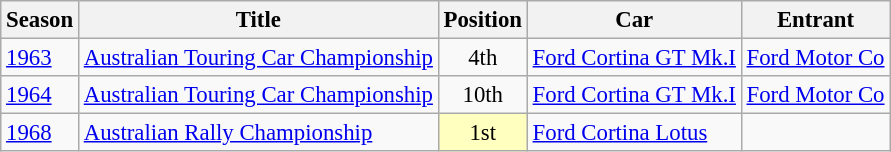<table class="wikitable" style="font-size: 95%;">
<tr>
<th>Season</th>
<th>Title</th>
<th>Position</th>
<th>Car</th>
<th>Entrant</th>
</tr>
<tr>
<td><a href='#'>1963</a></td>
<td><a href='#'>Australian Touring Car Championship</a></td>
<td style="text-align:center;">4th</td>
<td><a href='#'>Ford Cortina GT Mk.I</a></td>
<td><a href='#'>Ford Motor Co</a></td>
</tr>
<tr>
<td><a href='#'>1964</a></td>
<td><a href='#'>Australian Touring Car Championship</a></td>
<td style="text-align:center;">10th</td>
<td><a href='#'>Ford Cortina GT Mk.I</a></td>
<td><a href='#'>Ford Motor Co</a></td>
</tr>
<tr>
<td><a href='#'>1968</a></td>
<td><a href='#'>Australian Rally Championship</a></td>
<td style="text-align:center; background:#ffffbf;">1st</td>
<td><a href='#'>Ford Cortina Lotus</a></td>
<td></td>
</tr>
</table>
